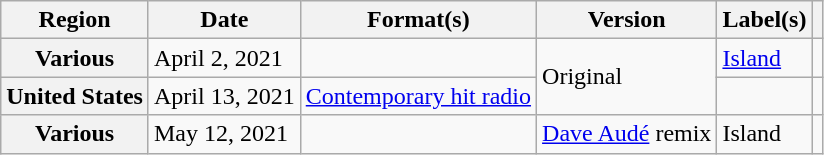<table class="wikitable plainrowheaders">
<tr>
<th scope="col">Region</th>
<th scope="col">Date</th>
<th scope="col">Format(s)</th>
<th scope="col">Version</th>
<th scope="col">Label(s)</th>
<th scope="col"></th>
</tr>
<tr>
<th scope="row">Various</th>
<td>April 2, 2021</td>
<td></td>
<td rowspan="2">Original</td>
<td><a href='#'>Island</a></td>
<td align="center"></td>
</tr>
<tr>
<th scope="row">United States</th>
<td>April 13, 2021</td>
<td><a href='#'>Contemporary hit radio</a></td>
<td></td>
<td align="center"></td>
</tr>
<tr>
<th scope="row">Various</th>
<td>May 12, 2021</td>
<td></td>
<td><a href='#'>Dave Audé</a> remix</td>
<td>Island</td>
<td align="center"></td>
</tr>
</table>
